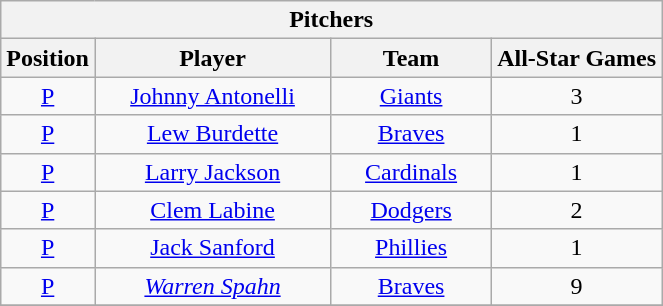<table class="wikitable" style="font-size: 100%; text-align:center;">
<tr>
<th colspan="4">Pitchers</th>
</tr>
<tr>
<th>Position</th>
<th width="150">Player</th>
<th width="100">Team</th>
<th>All-Star Games</th>
</tr>
<tr>
<td><a href='#'>P</a></td>
<td><a href='#'>Johnny Antonelli</a></td>
<td><a href='#'>Giants</a></td>
<td>3</td>
</tr>
<tr>
<td><a href='#'>P</a></td>
<td><a href='#'>Lew Burdette</a></td>
<td><a href='#'>Braves</a></td>
<td>1</td>
</tr>
<tr>
<td><a href='#'>P</a></td>
<td><a href='#'>Larry Jackson</a></td>
<td><a href='#'>Cardinals</a></td>
<td>1</td>
</tr>
<tr>
<td><a href='#'>P</a></td>
<td><a href='#'>Clem Labine</a></td>
<td><a href='#'>Dodgers</a></td>
<td>2</td>
</tr>
<tr>
<td><a href='#'>P</a></td>
<td><a href='#'>Jack Sanford</a></td>
<td><a href='#'>Phillies</a></td>
<td>1</td>
</tr>
<tr>
<td><a href='#'>P</a></td>
<td><em><a href='#'>Warren Spahn</a></em></td>
<td><a href='#'>Braves</a></td>
<td>9</td>
</tr>
<tr>
</tr>
</table>
